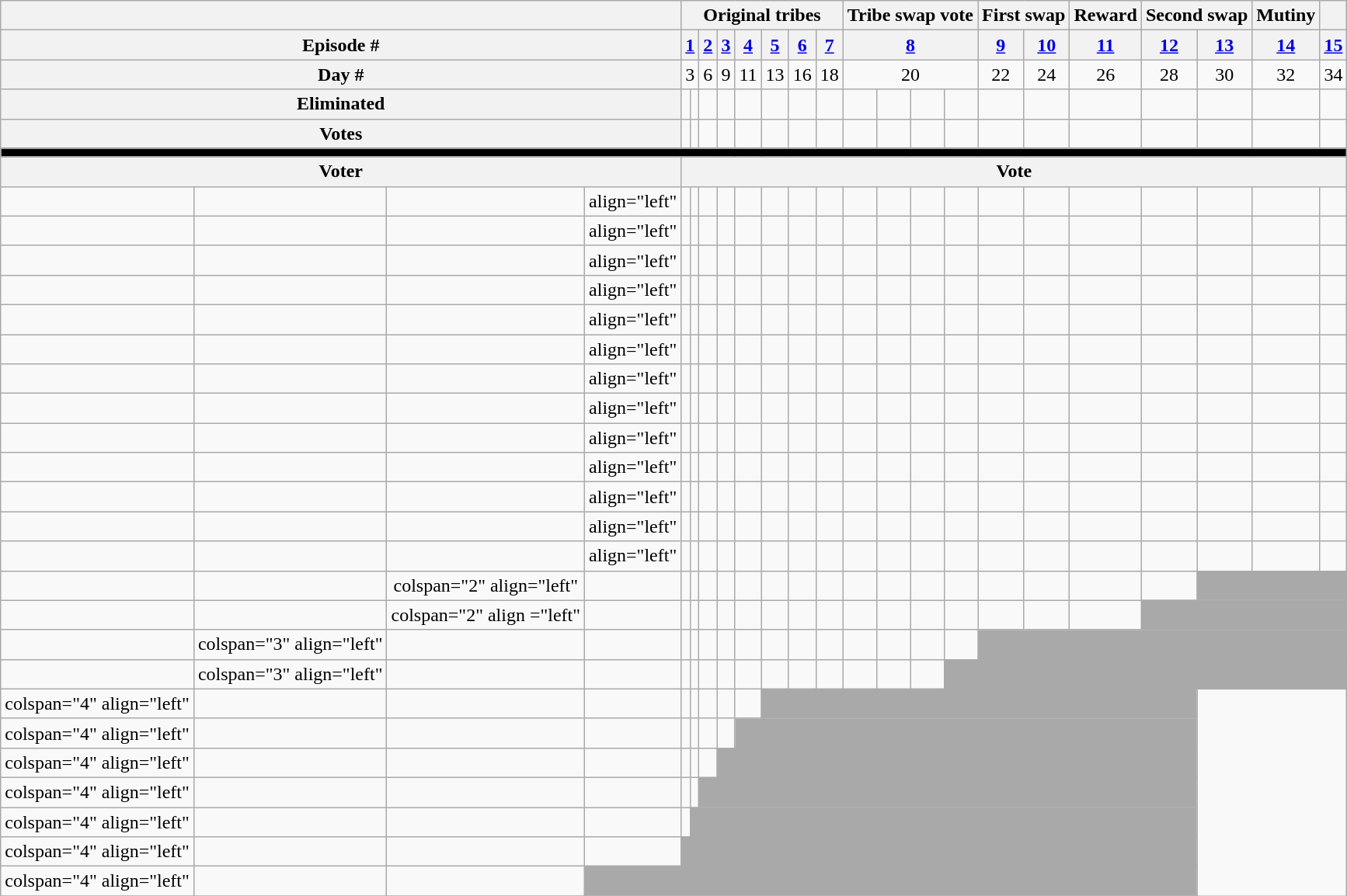<table class="wikitable" style="text-align:center;">
<tr>
<th colspan="4"></th>
<th colspan=8>Original tribes</th>
<th colspan=4>Tribe swap vote</th>
<th colspan=2>First swap</th>
<th colspan=1>Reward</th>
<th colspan=2>Second swap</th>
<th colspan=1>Mutiny</th>
<th colspan=1></th>
</tr>
<tr>
<th colspan="4">Episode #</th>
<th colspan=2><a href='#'>1</a></th>
<th><a href='#'>2</a></th>
<th><a href='#'>3</a></th>
<th><a href='#'>4</a></th>
<th><a href='#'>5</a></th>
<th><a href='#'>6</a></th>
<th><a href='#'>7</a></th>
<th colspan=4><a href='#'>8</a></th>
<th><a href='#'>9</a></th>
<th><a href='#'>10</a></th>
<th><a href='#'>11</a></th>
<th><a href='#'>12</a></th>
<th><a href='#'>13</a></th>
<th><a href='#'>14</a></th>
<th><a href='#'>15</a></th>
</tr>
<tr>
<th colspan="4">Day #</th>
<td colspan=2>3</td>
<td>6</td>
<td>9</td>
<td>11</td>
<td>13</td>
<td>16</td>
<td>18</td>
<td colspan=4>20</td>
<td>22</td>
<td>24</td>
<td>26</td>
<td>28</td>
<td>30</td>
<td>32</td>
<td>34</td>
</tr>
<tr>
<th colspan="4">Eliminated</th>
<td></td>
<td></td>
<td></td>
<td></td>
<td></td>
<td></td>
<td></td>
<td></td>
<td></td>
<td></td>
<td></td>
<td></td>
<td></td>
<td></td>
<td></td>
<td></td>
<td></td>
<td></td>
<td></td>
</tr>
<tr>
<th colspan="4">Votes</th>
<td></td>
<td></td>
<td></td>
<td></td>
<td></td>
<td></td>
<td></td>
<td></td>
<td></td>
<td></td>
<td></td>
<td></td>
<td></td>
<td></td>
<td></td>
<td></td>
<td></td>
<td></td>
<td></td>
</tr>
<tr>
<th colspan="24" style="background:black;"></th>
</tr>
<tr>
<th colspan="4">Voter</th>
<th colspan=24>Vote</th>
</tr>
<tr>
<td></td>
<td></td>
<td></td>
<td>align="left" </td>
<td></td>
<td></td>
<td></td>
<td></td>
<td></td>
<td></td>
<td></td>
<td></td>
<td></td>
<td></td>
<td></td>
<td></td>
<td></td>
<td></td>
<td></td>
<td></td>
<td></td>
<td></td>
<td></td>
</tr>
<tr>
<td></td>
<td></td>
<td></td>
<td>align="left" </td>
<td></td>
<td></td>
<td></td>
<td></td>
<td></td>
<td></td>
<td></td>
<td></td>
<td></td>
<td></td>
<td></td>
<td></td>
<td></td>
<td></td>
<td></td>
<td></td>
<td></td>
<td></td>
<td></td>
</tr>
<tr>
<td></td>
<td></td>
<td></td>
<td>align="left" </td>
<td></td>
<td></td>
<td></td>
<td></td>
<td></td>
<td></td>
<td></td>
<td></td>
<td></td>
<td></td>
<td></td>
<td></td>
<td></td>
<td></td>
<td></td>
<td></td>
<td></td>
<td></td>
<td></td>
</tr>
<tr>
<td></td>
<td></td>
<td></td>
<td>align="left" </td>
<td></td>
<td></td>
<td></td>
<td></td>
<td></td>
<td></td>
<td></td>
<td></td>
<td></td>
<td></td>
<td></td>
<td></td>
<td></td>
<td></td>
<td></td>
<td></td>
<td></td>
<td></td>
<td></td>
</tr>
<tr>
<td></td>
<td></td>
<td></td>
<td>align="left" </td>
<td></td>
<td></td>
<td></td>
<td></td>
<td></td>
<td></td>
<td></td>
<td></td>
<td></td>
<td></td>
<td></td>
<td></td>
<td></td>
<td></td>
<td></td>
<td></td>
<td></td>
<td></td>
<td></td>
</tr>
<tr>
<td></td>
<td></td>
<td></td>
<td>align="left" </td>
<td></td>
<td></td>
<td></td>
<td></td>
<td></td>
<td></td>
<td></td>
<td></td>
<td></td>
<td></td>
<td></td>
<td></td>
<td></td>
<td></td>
<td></td>
<td></td>
<td></td>
<td></td>
<td></td>
</tr>
<tr>
<td></td>
<td></td>
<td></td>
<td>align="left" </td>
<td></td>
<td></td>
<td></td>
<td></td>
<td></td>
<td></td>
<td></td>
<td></td>
<td></td>
<td></td>
<td></td>
<td></td>
<td></td>
<td></td>
<td></td>
<td></td>
<td></td>
<td></td>
<td></td>
</tr>
<tr>
<td></td>
<td></td>
<td></td>
<td>align="left" </td>
<td></td>
<td></td>
<td></td>
<td></td>
<td></td>
<td></td>
<td></td>
<td></td>
<td></td>
<td></td>
<td></td>
<td></td>
<td></td>
<td></td>
<td></td>
<td></td>
<td></td>
<td></td>
<td></td>
</tr>
<tr>
<td></td>
<td></td>
<td></td>
<td>align="left" </td>
<td></td>
<td></td>
<td></td>
<td></td>
<td></td>
<td></td>
<td></td>
<td></td>
<td></td>
<td></td>
<td></td>
<td></td>
<td></td>
<td></td>
<td></td>
<td></td>
<td></td>
<td></td>
<td></td>
</tr>
<tr>
<td></td>
<td></td>
<td></td>
<td>align="left" </td>
<td></td>
<td></td>
<td></td>
<td></td>
<td></td>
<td></td>
<td></td>
<td></td>
<td></td>
<td></td>
<td></td>
<td></td>
<td></td>
<td></td>
<td></td>
<td></td>
<td></td>
<td></td>
<td></td>
</tr>
<tr>
<td></td>
<td></td>
<td></td>
<td>align="left" </td>
<td></td>
<td></td>
<td></td>
<td></td>
<td></td>
<td></td>
<td></td>
<td></td>
<td></td>
<td></td>
<td></td>
<td></td>
<td></td>
<td></td>
<td></td>
<td></td>
<td></td>
<td></td>
<td></td>
</tr>
<tr>
<td></td>
<td></td>
<td></td>
<td>align="left" </td>
<td></td>
<td></td>
<td></td>
<td></td>
<td></td>
<td></td>
<td></td>
<td></td>
<td></td>
<td></td>
<td></td>
<td></td>
<td></td>
<td></td>
<td></td>
<td></td>
<td></td>
<td></td>
<td></td>
</tr>
<tr>
<td></td>
<td></td>
<td></td>
<td>align="left" </td>
<td></td>
<td></td>
<td></td>
<td></td>
<td></td>
<td></td>
<td></td>
<td></td>
<td></td>
<td></td>
<td></td>
<td></td>
<td></td>
<td></td>
<td></td>
<td></td>
<td></td>
<td></td>
<td></td>
</tr>
<tr>
<td></td>
<td></td>
<td>colspan="2" align="left" </td>
<td></td>
<td></td>
<td></td>
<td></td>
<td></td>
<td></td>
<td></td>
<td></td>
<td></td>
<td></td>
<td></td>
<td></td>
<td></td>
<td></td>
<td></td>
<td></td>
<td></td>
<td colspan="4" style="background:darkgrey;"></td>
</tr>
<tr>
<td></td>
<td></td>
<td>colspan="2" align ="left" </td>
<td></td>
<td></td>
<td></td>
<td></td>
<td></td>
<td></td>
<td></td>
<td></td>
<td></td>
<td></td>
<td></td>
<td></td>
<td></td>
<td></td>
<td></td>
<td></td>
<td colspan="5" style="background:darkgrey;"></td>
</tr>
<tr>
<td></td>
<td>colspan="3" align="left" </td>
<td></td>
<td></td>
<td></td>
<td></td>
<td></td>
<td></td>
<td></td>
<td></td>
<td></td>
<td></td>
<td></td>
<td></td>
<td></td>
<td></td>
<td colspan="7" style="background:darkgrey;"></td>
</tr>
<tr>
<td></td>
<td>colspan="3" align="left" </td>
<td></td>
<td></td>
<td></td>
<td></td>
<td></td>
<td></td>
<td></td>
<td></td>
<td></td>
<td></td>
<td></td>
<td></td>
<td></td>
<td colspan="8" style="background:darkgrey;"></td>
</tr>
<tr>
<td>colspan="4" align="left" </td>
<td></td>
<td></td>
<td></td>
<td></td>
<td></td>
<td></td>
<td></td>
<td></td>
<td colspan="11" style="background:darkgrey;"></td>
</tr>
<tr>
<td>colspan="4" align="left" </td>
<td></td>
<td></td>
<td></td>
<td></td>
<td></td>
<td></td>
<td></td>
<td colspan="12" style="background:darkgrey;"></td>
</tr>
<tr>
<td>colspan="4" align="left" </td>
<td></td>
<td></td>
<td></td>
<td></td>
<td></td>
<td></td>
<td colspan="13" style="background:darkgrey;"></td>
</tr>
<tr>
<td>colspan="4" align="left" </td>
<td></td>
<td></td>
<td></td>
<td></td>
<td></td>
<td colspan="14" style="background:darkgrey;"></td>
</tr>
<tr>
<td>colspan="4" align="left" </td>
<td></td>
<td></td>
<td></td>
<td></td>
<td colspan="15" style="background:darkgrey;"></td>
</tr>
<tr>
<td>colspan="4" align="left" </td>
<td></td>
<td></td>
<td></td>
<td colspan="16" style="background:darkgrey;"></td>
</tr>
<tr>
<td>colspan="4" align="left" </td>
<td></td>
<td></td>
<td colspan="17" style="background:darkgrey;"></td>
</tr>
<tr>
</tr>
</table>
